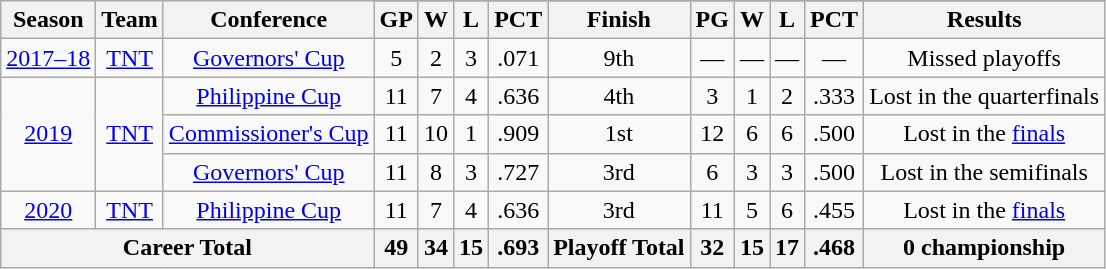<table class="wikitable sortable" style="text-align:center">
<tr>
<th rowspan="2">Season</th>
<th rowspan="2">Team</th>
<th rowspan="2">Conference</th>
</tr>
<tr>
<th>GP</th>
<th>W</th>
<th>L</th>
<th>PCT</th>
<th>Finish</th>
<th>PG</th>
<th>W</th>
<th>L</th>
<th>PCT</th>
<th>Results</th>
</tr>
<tr>
<td><a href='#'>2017–18</a></td>
<td><a href='#'>TNT</a></td>
<td><a href='#'>Governors' Cup</a></td>
<td>5</td>
<td>2</td>
<td>3</td>
<td>.071</td>
<td>9th</td>
<td>—</td>
<td>—</td>
<td>—</td>
<td>—</td>
<td>Missed playoffs</td>
</tr>
<tr>
<td rowspan="3"><a href='#'>2019</a></td>
<td rowspan="3"><a href='#'>TNT</a></td>
<td><a href='#'>Philippine Cup</a></td>
<td>11</td>
<td>7</td>
<td>4</td>
<td>.636</td>
<td>4th</td>
<td>3</td>
<td>1</td>
<td>2</td>
<td>.333</td>
<td>Lost in the quarterfinals</td>
</tr>
<tr>
<td><a href='#'>Commissioner's Cup</a></td>
<td>11</td>
<td>10</td>
<td>1</td>
<td>.909</td>
<td>1st</td>
<td>12</td>
<td>6</td>
<td>6</td>
<td>.500</td>
<td>Lost in the <a href='#'>finals</a></td>
</tr>
<tr>
<td><a href='#'>Governors' Cup</a></td>
<td>11</td>
<td>8</td>
<td>3</td>
<td>.727</td>
<td>3rd</td>
<td>6</td>
<td>3</td>
<td>3</td>
<td>.500</td>
<td>Lost in the semifinals</td>
</tr>
<tr>
<td><a href='#'>2020</a></td>
<td><a href='#'>TNT</a></td>
<td><a href='#'>Philippine Cup</a></td>
<td>11</td>
<td>7</td>
<td>4</td>
<td>.636</td>
<td>3rd</td>
<td>11</td>
<td>5</td>
<td>6</td>
<td>.455</td>
<td>Lost in the <a href='#'>finals</a></td>
</tr>
<tr>
<th colspan="3"><strong>Career Total</strong></th>
<th><strong>49</strong></th>
<th><strong>34</strong></th>
<th><strong>15</strong></th>
<th><strong>.693</strong></th>
<th>Playoff Total</th>
<th>32</th>
<th>15</th>
<th>17</th>
<th><strong>.468</strong></th>
<th><strong>0 championship</strong></th>
</tr>
</table>
